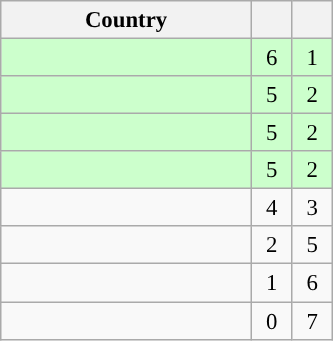<table class=wikitable style="font-size:95%;text-align: center">
<tr>
<th width=160>Country</th>
<th width=20></th>
<th width=20></th>
</tr>
<tr style="background:#ccffcc;">
<td style="text-align:left;"></td>
<td>6</td>
<td>1</td>
</tr>
<tr style="background:#ccffcc">
<td style="text-align:left;"></td>
<td>5</td>
<td>2</td>
</tr>
<tr style="background:#ccffcc;">
<td style="text-align:left;"></td>
<td>5</td>
<td>2</td>
</tr>
<tr style="background:#ccffcc">
<td style="text-align:left;"></td>
<td>5</td>
<td>2</td>
</tr>
<tr>
<td style="text-align:left;"></td>
<td>4</td>
<td>3</td>
</tr>
<tr>
<td style="text-align:left;"></td>
<td>2</td>
<td>5</td>
</tr>
<tr>
<td style="text-align:left;"></td>
<td>1</td>
<td>6</td>
</tr>
<tr>
<td style="text-align:left;"></td>
<td>0</td>
<td>7</td>
</tr>
</table>
